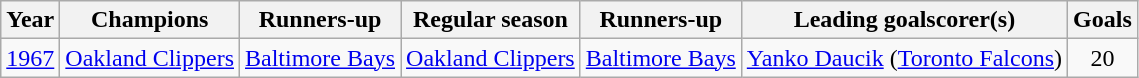<table class="wikitable">
<tr>
<th>Year</th>
<th>Champions</th>
<th>Runners-up</th>
<th>Regular season</th>
<th>Runners-up</th>
<th>Leading goalscorer(s)</th>
<th>Goals</th>
</tr>
<tr>
<td align=center><a href='#'>1967</a></td>
<td><a href='#'>Oakland Clippers</a></td>
<td><a href='#'>Baltimore Bays</a></td>
<td><a href='#'>Oakland Clippers</a></td>
<td><a href='#'>Baltimore Bays</a></td>
<td> <a href='#'>Yanko Daucik</a> (<a href='#'>Toronto Falcons</a>)</td>
<td align=center>20</td>
</tr>
</table>
